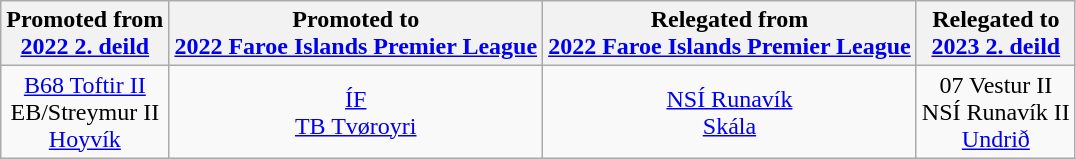<table class="wikitable">
<tr>
<th>Promoted from<br><a href='#'>2022 2. deild</a></th>
<th>Promoted to<br><a href='#'>2022 Faroe Islands Premier League</a></th>
<th>Relegated from<br><a href='#'>2022 Faroe Islands Premier League</a></th>
<th>Relegated to<br><a href='#'>2023 2. deild</a></th>
</tr>
<tr>
<td align=center><a href='#'>B68 Toftir II</a><br>EB/Streymur II<br><a href='#'>Hoyvík</a></td>
<td align=center><a href='#'>ÍF</a><br><a href='#'>TB Tvøroyri</a></td>
<td align=center><a href='#'>NSÍ Runavík</a><br><a href='#'>Skála</a></td>
<td align=center>07 Vestur II<br>NSÍ Runavík II<br><a href='#'>Undrið</a></td>
</tr>
</table>
